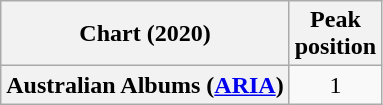<table class="wikitable plainrowheaders" style="text-align:center">
<tr>
<th scope="col">Chart (2020)</th>
<th scope="col">Peak<br>position</th>
</tr>
<tr>
<th scope="row">Australian Albums (<a href='#'>ARIA</a>)</th>
<td>1</td>
</tr>
</table>
